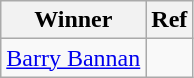<table class="wikitable">
<tr>
<th align="center">Winner</th>
<th align="center">Ref</th>
</tr>
<tr>
<td> <a href='#'>Barry Bannan</a></td>
<td align="center"></td>
</tr>
</table>
